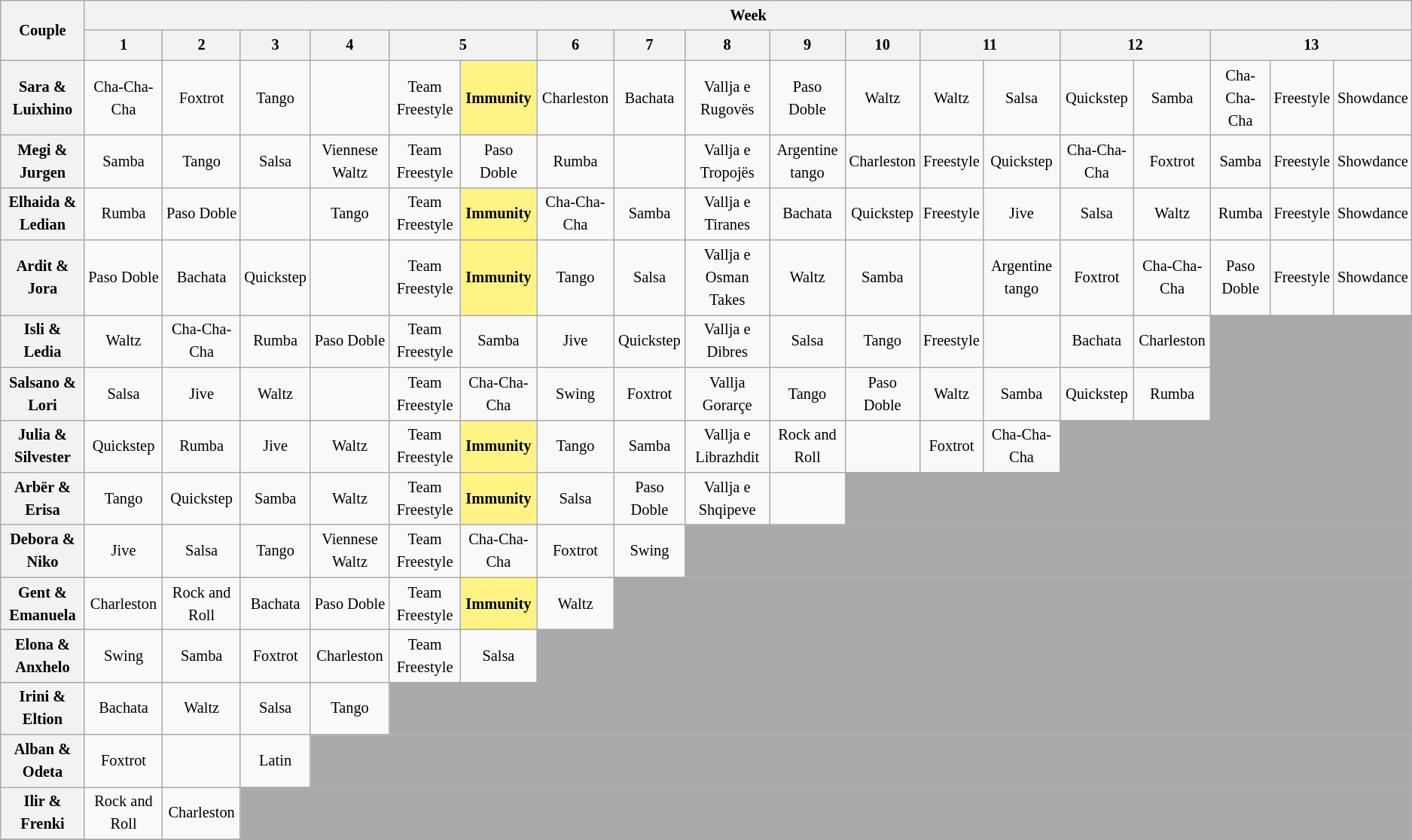<table class="wikitable unsortable" style="text-align:center; font-size:85%; line-height:20px">
<tr>
<th scope="col" rowspan="2">Couple</th>
<th colspan="18">Week</th>
</tr>
<tr>
<th scope="col">1</th>
<th scope="col">2</th>
<th scope="col">3</th>
<th scope="col">4</th>
<th colspan="2" scope="col">5</th>
<th scope="col">6</th>
<th scope="col">7</th>
<th scope="col">8</th>
<th scope="col">9</th>
<th scope="col">10</th>
<th colspan="2" scope="col">11</th>
<th colspan="2" scope="col">12</th>
<th colspan="3" scope="col">13</th>
</tr>
<tr>
<th scope="row">Sara & Luixhino</th>
<td>Cha-Cha-Cha</td>
<td>Foxtrot</td>
<td>Tango</td>
<td></td>
<td>Team Freestyle</td>
<td bgcolor="fff383"><strong>Immunity</strong></td>
<td>Charleston</td>
<td>Bachata</td>
<td>Vallja e Rugovës</td>
<td>Paso Doble</td>
<td>Waltz</td>
<td>Waltz</td>
<td>Salsa</td>
<td>Quickstep</td>
<td>Samba</td>
<td>Cha-Cha-Cha</td>
<td>Freestyle</td>
<td>Showdance</td>
</tr>
<tr>
<th scope="row">Megi & Jurgen</th>
<td>Samba</td>
<td>Tango</td>
<td>Salsa</td>
<td>Viennese Waltz</td>
<td>Team Freestyle</td>
<td>Paso Doble</td>
<td>Rumba</td>
<td></td>
<td>Vallja e Tropojës</td>
<td>Argentine tango</td>
<td>Charleston</td>
<td>Freestyle</td>
<td>Quickstep</td>
<td>Cha-Cha-Cha</td>
<td>Foxtrot</td>
<td>Samba</td>
<td>Freestyle</td>
<td>Showdance</td>
</tr>
<tr>
<th scope="row">Elhaida & Ledian</th>
<td>Rumba</td>
<td>Paso Doble</td>
<td></td>
<td>Tango</td>
<td>Team Freestyle</td>
<td bgcolor="fff383"><strong>Immunity</strong></td>
<td>Cha-Cha-Cha</td>
<td>Samba</td>
<td>Vallja e Tiranes</td>
<td>Bachata</td>
<td>Quickstep</td>
<td>Freestyle</td>
<td>Jive</td>
<td>Salsa</td>
<td>Waltz</td>
<td>Rumba</td>
<td>Freestyle</td>
<td>Showdance</td>
</tr>
<tr>
<th scope="row">Ardit & Jora</th>
<td>Paso Doble</td>
<td>Bachata</td>
<td>Quickstep</td>
<td></td>
<td>Team Freestyle</td>
<td bgcolor="fff383"><strong>Immunity</strong></td>
<td>Tango</td>
<td>Salsa</td>
<td>Vallja e Osman Takes</td>
<td>Waltz</td>
<td>Samba</td>
<td></td>
<td>Argentine tango</td>
<td>Foxtrot</td>
<td>Cha-Cha-Cha</td>
<td>Paso Doble</td>
<td>Freestyle</td>
<td>Showdance</td>
</tr>
<tr>
<th scope="row">Isli & Ledia</th>
<td>Waltz</td>
<td>Cha-Cha-Cha</td>
<td>Rumba</td>
<td>Paso Doble</td>
<td>Team Freestyle</td>
<td>Samba</td>
<td>Jive</td>
<td>Quickstep</td>
<td>Vallja e Dibres</td>
<td>Salsa</td>
<td>Tango</td>
<td>Freestyle</td>
<td></td>
<td>Bachata</td>
<td>Charleston</td>
<td colspan="3" style="background:darkgrey;"></td>
</tr>
<tr>
<th scope="row">Salsano & Lori</th>
<td>Salsa</td>
<td>Jive</td>
<td>Waltz</td>
<td></td>
<td>Team Freestyle</td>
<td>Cha-Cha-Cha</td>
<td>Swing</td>
<td>Foxtrot</td>
<td>Vallja Gorarçe</td>
<td>Tango</td>
<td>Paso Doble</td>
<td>Waltz</td>
<td>Samba</td>
<td>Quickstep</td>
<td>Rumba</td>
<td colspan="3" style="background:darkgrey;"></td>
</tr>
<tr>
<th scope="row">Julia & Silvester</th>
<td>Quickstep</td>
<td>Rumba</td>
<td>Jive</td>
<td>Waltz</td>
<td>Team Freestyle</td>
<td bgcolor="fff383"><strong>Immunity</strong></td>
<td>Tango</td>
<td>Samba</td>
<td>Vallja e Librazhdit</td>
<td>Rock and Roll</td>
<td></td>
<td>Foxtrot</td>
<td>Cha-Cha-Cha</td>
<td colspan="5" style="background:darkgrey;"></td>
</tr>
<tr>
<th scope="row">Arbër & Erisa</th>
<td>Tango</td>
<td>Quickstep</td>
<td>Samba</td>
<td>Waltz</td>
<td>Team Freestyle</td>
<td bgcolor="fff383"><strong>Immunity</strong></td>
<td>Salsa</td>
<td>Paso Doble</td>
<td>Vallja e Shqipeve</td>
<td></td>
<td colspan="8" style="background:darkgrey;"></td>
</tr>
<tr>
<th scope="row">Debora & Niko</th>
<td>Jive</td>
<td>Salsa</td>
<td>Tango</td>
<td>Viennese Waltz</td>
<td>Team Freestyle</td>
<td>Cha-Cha-Cha</td>
<td>Foxtrot</td>
<td>Swing</td>
<td colspan="10" style="background:darkgrey;"></td>
</tr>
<tr>
<th scope="row">Gent & Emanuela</th>
<td>Charleston</td>
<td>Rock and Roll</td>
<td>Bachata</td>
<td>Paso Doble</td>
<td>Team Freestyle</td>
<td bgcolor="fff383"><strong>Immunity</strong></td>
<td>Waltz</td>
<td colspan="11" style="background:darkgrey;"></td>
</tr>
<tr>
<th scope="row">Elona & Anxhelo</th>
<td>Swing</td>
<td>Samba</td>
<td>Foxtrot</td>
<td>Charleston</td>
<td>Team Freestyle</td>
<td>Salsa</td>
<td colspan="12" style="background:darkgrey;"></td>
</tr>
<tr>
<th scope="row">Irini & Eltion</th>
<td>Bachata</td>
<td>Waltz</td>
<td>Salsa</td>
<td>Tango</td>
<td colspan="14" style="background:darkgrey;"></td>
</tr>
<tr>
<th scope="row">Alban & Odeta</th>
<td>Foxtrot</td>
<td></td>
<td>Latin</td>
<td colspan="15" style="background:darkgrey;"></td>
</tr>
<tr>
<th scope="row">Ilir & Frenki</th>
<td>Rock and Roll</td>
<td>Charleston</td>
<td colspan="16" style="background:darkgrey;"></td>
</tr>
<tr>
</tr>
</table>
